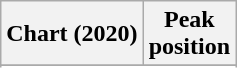<table class="wikitable sortable plainrowheaders" style="text-align:center">
<tr>
<th>Chart (2020)</th>
<th>Peak<br>position</th>
</tr>
<tr>
</tr>
<tr>
</tr>
</table>
